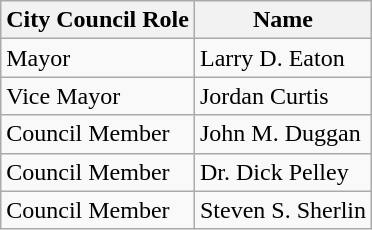<table class="wikitable">
<tr>
<th>City Council Role</th>
<th>Name</th>
</tr>
<tr>
<td>Mayor</td>
<td>Larry D. Eaton</td>
</tr>
<tr>
<td>Vice Mayor</td>
<td>Jordan Curtis</td>
</tr>
<tr>
<td>Council Member</td>
<td>John M. Duggan</td>
</tr>
<tr>
<td>Council Member</td>
<td>Dr. Dick Pelley</td>
</tr>
<tr>
<td>Council Member</td>
<td>Steven S. Sherlin</td>
</tr>
</table>
